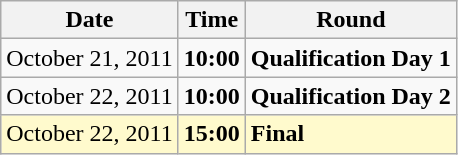<table class="wikitable">
<tr>
<th>Date</th>
<th>Time</th>
<th>Round</th>
</tr>
<tr>
<td>October 21, 2011</td>
<td><strong>10:00</strong></td>
<td><strong>Qualification Day 1</strong></td>
</tr>
<tr>
<td>October 22, 2011</td>
<td><strong>10:00</strong></td>
<td><strong>Qualification Day 2</strong></td>
</tr>
<tr style=background:lemonchiffon>
<td>October 22, 2011</td>
<td><strong>15:00</strong></td>
<td><strong>Final</strong></td>
</tr>
</table>
